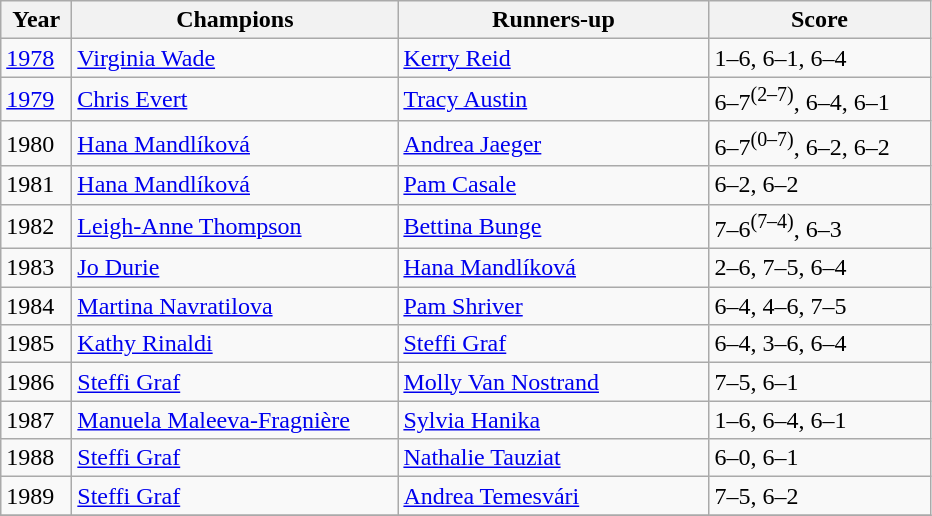<table class="wikitable">
<tr>
<th style="width:40px">Year</th>
<th style="width:210px">Champions</th>
<th style="width:200px">Runners-up</th>
<th style="width:140px" class="unsortable">Score</th>
</tr>
<tr>
<td><a href='#'>1978</a></td>
<td> <a href='#'>Virginia Wade</a></td>
<td> <a href='#'>Kerry Reid</a></td>
<td>1–6, 6–1, 6–4</td>
</tr>
<tr>
<td><a href='#'>1979</a></td>
<td> <a href='#'>Chris Evert</a></td>
<td> <a href='#'>Tracy Austin</a></td>
<td>6–7<sup>(2–7)</sup>, 6–4, 6–1</td>
</tr>
<tr>
<td>1980</td>
<td> <a href='#'>Hana Mandlíková</a></td>
<td> <a href='#'>Andrea Jaeger</a></td>
<td>6–7<sup>(0–7)</sup>, 6–2, 6–2</td>
</tr>
<tr>
<td>1981</td>
<td> <a href='#'>Hana Mandlíková</a></td>
<td> <a href='#'>Pam Casale</a></td>
<td>6–2, 6–2</td>
</tr>
<tr>
<td>1982</td>
<td> <a href='#'>Leigh-Anne Thompson</a></td>
<td> <a href='#'>Bettina Bunge</a></td>
<td>7–6<sup>(7–4)</sup>, 6–3</td>
</tr>
<tr>
<td>1983</td>
<td> <a href='#'>Jo Durie</a></td>
<td> <a href='#'>Hana Mandlíková</a></td>
<td>2–6, 7–5, 6–4</td>
</tr>
<tr>
<td>1984</td>
<td> <a href='#'>Martina Navratilova</a></td>
<td> <a href='#'>Pam Shriver</a></td>
<td>6–4, 4–6, 7–5</td>
</tr>
<tr>
<td>1985</td>
<td> <a href='#'>Kathy Rinaldi</a></td>
<td> <a href='#'>Steffi Graf</a></td>
<td>6–4, 3–6, 6–4</td>
</tr>
<tr>
<td>1986</td>
<td> <a href='#'>Steffi Graf</a></td>
<td> <a href='#'>Molly Van Nostrand</a></td>
<td>7–5, 6–1</td>
</tr>
<tr>
<td>1987</td>
<td> <a href='#'>Manuela Maleeva-Fragnière</a></td>
<td> <a href='#'>Sylvia Hanika</a></td>
<td>1–6, 6–4, 6–1</td>
</tr>
<tr>
<td>1988</td>
<td> <a href='#'>Steffi Graf</a></td>
<td> <a href='#'>Nathalie Tauziat</a></td>
<td>6–0, 6–1</td>
</tr>
<tr>
<td>1989</td>
<td> <a href='#'>Steffi Graf</a></td>
<td> <a href='#'>Andrea Temesvári</a></td>
<td>7–5, 6–2</td>
</tr>
<tr>
</tr>
</table>
